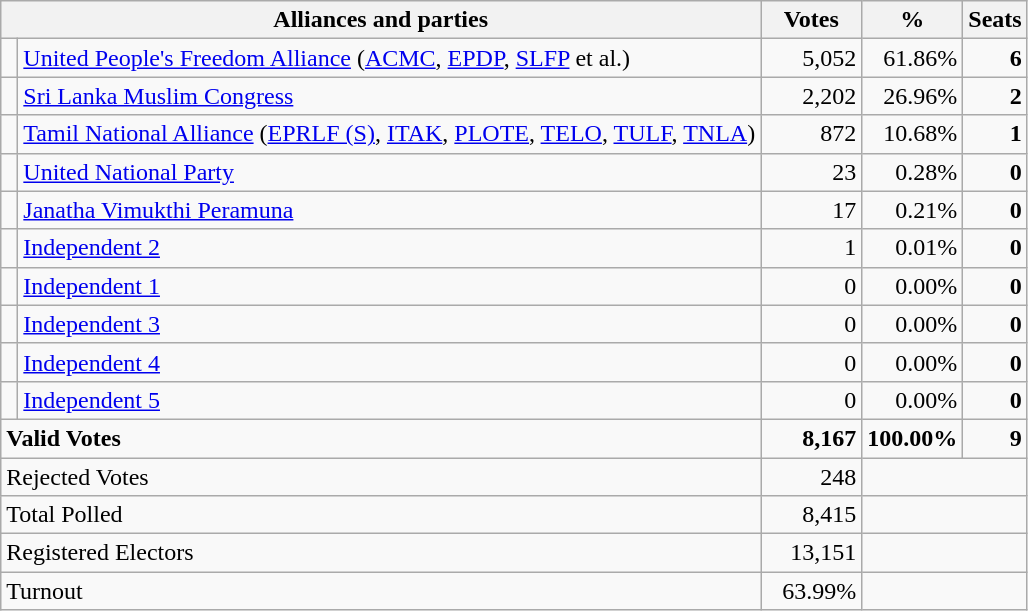<table class="wikitable" border="1" style="text-align:right;">
<tr>
<th valign=bottom align=left colspan=2>Alliances and parties</th>
<th valign=bottom align=center width="60">Votes</th>
<th valign=bottom align=center width="50">%</th>
<th valign=bottom align=center>Seats</th>
</tr>
<tr>
<td bgcolor=> </td>
<td align=left><a href='#'>United People's Freedom Alliance</a> (<a href='#'>ACMC</a>, <a href='#'>EPDP</a>, <a href='#'>SLFP</a> et al.)</td>
<td>5,052</td>
<td>61.86%</td>
<td><strong>6</strong></td>
</tr>
<tr>
<td bgcolor=> </td>
<td align=left><a href='#'>Sri Lanka Muslim Congress</a></td>
<td>2,202</td>
<td>26.96%</td>
<td><strong>2</strong></td>
</tr>
<tr>
<td bgcolor=> </td>
<td align=left><a href='#'>Tamil National Alliance</a> (<a href='#'>EPRLF (S)</a>, <a href='#'>ITAK</a>, <a href='#'>PLOTE</a>, <a href='#'>TELO</a>, <a href='#'>TULF</a>, <a href='#'>TNLA</a>)</td>
<td>872</td>
<td>10.68%</td>
<td><strong>1</strong></td>
</tr>
<tr>
<td bgcolor=> </td>
<td align=left><a href='#'>United National Party</a></td>
<td>23</td>
<td>0.28%</td>
<td><strong>0</strong></td>
</tr>
<tr>
<td bgcolor=> </td>
<td align=left><a href='#'>Janatha Vimukthi Peramuna</a></td>
<td>17</td>
<td>0.21%</td>
<td><strong>0</strong></td>
</tr>
<tr>
<td></td>
<td align=left><a href='#'>Independent 2</a></td>
<td>1</td>
<td>0.01%</td>
<td><strong>0</strong></td>
</tr>
<tr>
<td></td>
<td align=left><a href='#'>Independent 1</a></td>
<td>0</td>
<td>0.00%</td>
<td><strong>0</strong></td>
</tr>
<tr>
<td></td>
<td align=left><a href='#'>Independent 3</a></td>
<td>0</td>
<td>0.00%</td>
<td><strong>0</strong></td>
</tr>
<tr>
<td></td>
<td align=left><a href='#'>Independent 4</a></td>
<td>0</td>
<td>0.00%</td>
<td><strong>0</strong></td>
</tr>
<tr>
<td></td>
<td align=left><a href='#'>Independent 5</a></td>
<td>0</td>
<td>0.00%</td>
<td><strong>0</strong></td>
</tr>
<tr>
<td colspan=2 align=left><strong>Valid Votes</strong></td>
<td><strong>8,167</strong></td>
<td><strong>100.00%</strong></td>
<td><strong>9</strong></td>
</tr>
<tr>
<td colspan=2 align=left>Rejected Votes</td>
<td>248</td>
<td colspan=2></td>
</tr>
<tr>
<td colspan=2 align=left>Total Polled</td>
<td>8,415</td>
<td colspan=2></td>
</tr>
<tr>
<td colspan=2 align=left>Registered Electors</td>
<td>13,151</td>
<td colspan=2></td>
</tr>
<tr>
<td colspan=2 align=left>Turnout</td>
<td>63.99%</td>
<td colspan=2></td>
</tr>
</table>
